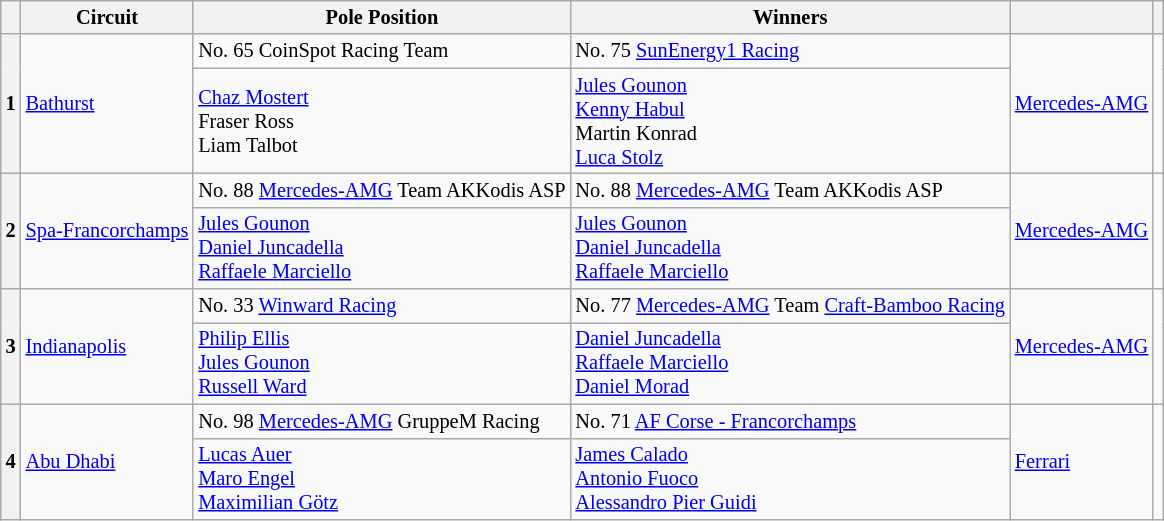<table class="wikitable" style=font-size:85%;>
<tr>
<th></th>
<th>Circuit</th>
<th>Pole Position</th>
<th> Winners</th>
<th></th>
<th></th>
</tr>
<tr>
<th rowspan=2>1</th>
<td rowspan=2> <a href='#'>Bathurst</a></td>
<td> No. 65 CoinSpot Racing Team</td>
<td> No. 75 <a href='#'>SunEnergy1 Racing</a></td>
<td rowspan=2> <a href='#'>Mercedes-AMG</a></td>
<td rowspan=2></td>
</tr>
<tr>
<td> <a href='#'>Chaz Mostert</a><br> Fraser Ross<br> Liam Talbot</td>
<td> <a href='#'>Jules Gounon</a><br> <a href='#'>Kenny Habul</a><br> Martin Konrad<br> <a href='#'>Luca Stolz</a></td>
</tr>
<tr>
<th rowspan=2>2</th>
<td rowspan=2> <a href='#'>Spa-Francorchamps</a></td>
<td> No. 88 <a href='#'>Mercedes-AMG</a> Team AKKodis ASP</td>
<td> No. 88 <a href='#'>Mercedes-AMG</a> Team AKKodis ASP</td>
<td rowspan=2> <a href='#'>Mercedes-AMG</a></td>
<td rowspan=2></td>
</tr>
<tr>
<td> <a href='#'>Jules Gounon</a><br> <a href='#'>Daniel Juncadella</a><br> <a href='#'>Raffaele Marciello</a></td>
<td> <a href='#'>Jules Gounon</a><br> <a href='#'>Daniel Juncadella</a><br> <a href='#'>Raffaele Marciello</a></td>
</tr>
<tr>
<th rowspan=2>3</th>
<td rowspan=2> <a href='#'>Indianapolis</a></td>
<td> No. 33 <a href='#'>Winward Racing</a></td>
<td> No. 77 <a href='#'>Mercedes-AMG</a> Team <a href='#'>Craft-Bamboo Racing</a></td>
<td rowspan=2> <a href='#'>Mercedes-AMG</a></td>
<td rowspan=2></td>
</tr>
<tr>
<td> <a href='#'>Philip Ellis</a><br> <a href='#'>Jules Gounon</a><br> <a href='#'>Russell Ward</a></td>
<td> <a href='#'>Daniel Juncadella</a><br> <a href='#'>Raffaele Marciello</a><br> <a href='#'>Daniel Morad</a></td>
</tr>
<tr>
<th rowspan=2>4</th>
<td rowspan=2> <a href='#'>Abu Dhabi</a></td>
<td> No. 98 <a href='#'>Mercedes-AMG</a> GruppeM Racing</td>
<td> No. 71 <a href='#'>AF Corse - Francorchamps</a></td>
<td rowspan=2> <a href='#'>Ferrari</a></td>
<td rowspan=2></td>
</tr>
<tr>
<td> <a href='#'>Lucas Auer</a><br> <a href='#'>Maro Engel</a><br> <a href='#'>Maximilian Götz</a></td>
<td> <a href='#'>James Calado</a><br> <a href='#'>Antonio Fuoco</a><br> <a href='#'>Alessandro Pier Guidi</a></td>
</tr>
</table>
